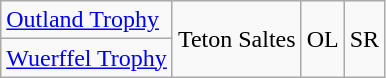<table class="wikitable">
<tr>
<td><a href='#'>Outland Trophy</a></td>
<td rowspan=2>Teton Saltes</td>
<td rowspan=2 align=center>OL</td>
<td rowspan=2 align=center>SR</td>
</tr>
<tr>
<td><a href='#'>Wuerffel Trophy</a></td>
</tr>
</table>
